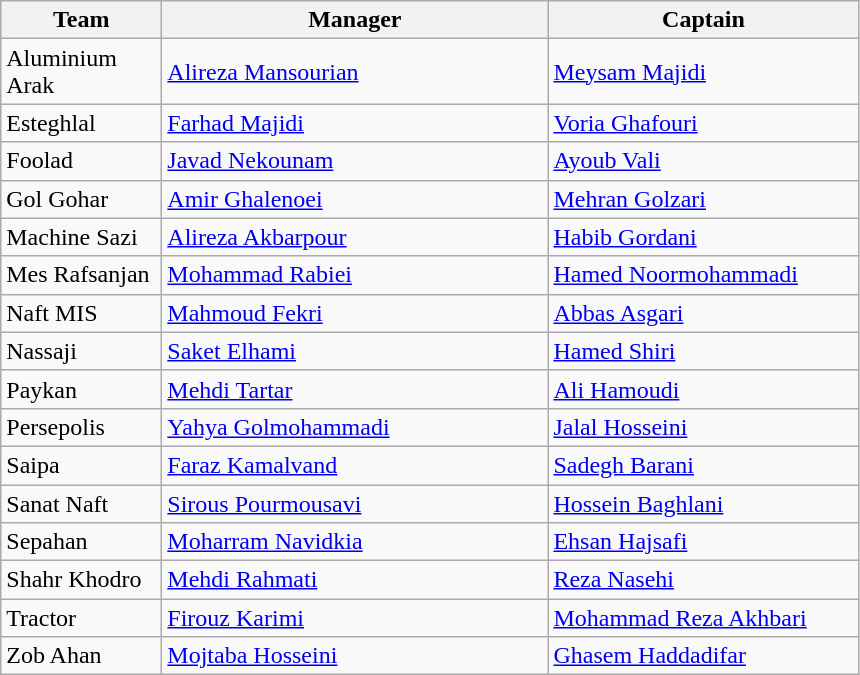<table class="wikitable sortable">
<tr>
<th width="100">Team</th>
<th width="250">Manager</th>
<th width="200">Captain</th>
</tr>
<tr>
<td>Aluminium Arak</td>
<td> <a href='#'>Alireza Mansourian</a></td>
<td> <a href='#'>Meysam Majidi</a></td>
</tr>
<tr>
<td>Esteghlal</td>
<td> <a href='#'>Farhad Majidi</a></td>
<td> <a href='#'>Voria Ghafouri</a></td>
</tr>
<tr>
<td>Foolad</td>
<td> <a href='#'>Javad Nekounam</a></td>
<td> <a href='#'>Ayoub Vali</a></td>
</tr>
<tr>
<td>Gol Gohar</td>
<td> <a href='#'>Amir Ghalenoei</a></td>
<td> <a href='#'>Mehran Golzari</a></td>
</tr>
<tr>
<td>Machine Sazi</td>
<td> <a href='#'>Alireza Akbarpour</a></td>
<td> <a href='#'>Habib Gordani</a></td>
</tr>
<tr>
<td>Mes Rafsanjan</td>
<td> <a href='#'>Mohammad Rabiei</a></td>
<td> <a href='#'>Hamed Noormohammadi</a></td>
</tr>
<tr>
<td>Naft MIS</td>
<td> <a href='#'>Mahmoud Fekri</a></td>
<td> <a href='#'>Abbas Asgari</a></td>
</tr>
<tr>
<td>Nassaji</td>
<td> <a href='#'>Saket Elhami</a></td>
<td> <a href='#'>Hamed Shiri</a></td>
</tr>
<tr>
<td>Paykan</td>
<td> <a href='#'>Mehdi Tartar</a></td>
<td> <a href='#'>Ali Hamoudi</a></td>
</tr>
<tr>
<td>Persepolis</td>
<td> <a href='#'>Yahya Golmohammadi</a></td>
<td> <a href='#'>Jalal Hosseini</a></td>
</tr>
<tr>
<td>Saipa</td>
<td> <a href='#'>Faraz Kamalvand</a></td>
<td> <a href='#'>Sadegh Barani</a></td>
</tr>
<tr>
<td>Sanat Naft</td>
<td> <a href='#'>Sirous Pourmousavi</a></td>
<td> <a href='#'>Hossein Baghlani</a></td>
</tr>
<tr>
<td>Sepahan</td>
<td> <a href='#'>Moharram Navidkia</a></td>
<td> <a href='#'>Ehsan Hajsafi</a></td>
</tr>
<tr>
<td>Shahr Khodro</td>
<td> <a href='#'>Mehdi Rahmati</a></td>
<td> <a href='#'>Reza Nasehi</a></td>
</tr>
<tr>
<td>Tractor</td>
<td> <a href='#'>Firouz Karimi</a></td>
<td> <a href='#'>Mohammad Reza Akhbari</a></td>
</tr>
<tr>
<td>Zob Ahan</td>
<td> <a href='#'>Mojtaba Hosseini</a></td>
<td> <a href='#'>Ghasem Haddadifar</a></td>
</tr>
</table>
